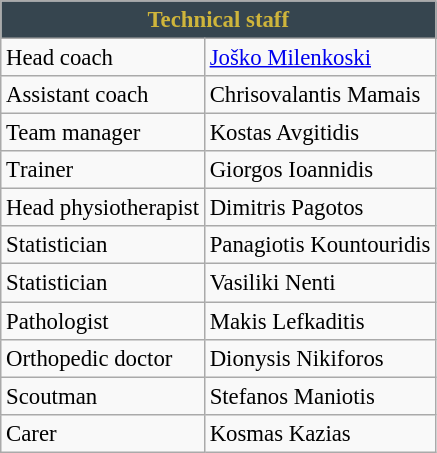<table class="wikitable" style="font-size: 95%;">
<tr>
<th colspan="2" style="margin:0.7em;color:#CFB53B;text-align:center;background:#36454F">Technical staff</th>
</tr>
<tr>
<td align="left">Head coach</td>
<td align="left"> <a href='#'>Joško Milenkoski</a></td>
</tr>
<tr>
<td align="left">Assistant coach</td>
<td align="left"> Chrisovalantis Mamais</td>
</tr>
<tr>
<td align="left">Team manager</td>
<td align="left"> Kostas Avgitidis</td>
</tr>
<tr>
<td align="left">Τrainer</td>
<td align="left"> Giorgos Ioannidis</td>
</tr>
<tr>
<td>Head physiotherapist</td>
<td> Dimitris Pagotos</td>
</tr>
<tr>
<td align="left">Statistician</td>
<td align="left"> Panagiotis Kountouridis</td>
</tr>
<tr>
<td align="left">Statistician</td>
<td align="left"> Vasiliki Nenti</td>
</tr>
<tr>
<td align="left">Pathologist</td>
<td align="left"> Makis Lefkaditis</td>
</tr>
<tr>
<td align="left">Orthopedic doctor</td>
<td align="left"> Dionysis Nikiforos</td>
</tr>
<tr>
<td align="left">Scoutman</td>
<td align="left"> Stefanos Maniotis</td>
</tr>
<tr>
<td align="left">Carer</td>
<td align="left"> Kosmas Kazias</td>
</tr>
</table>
